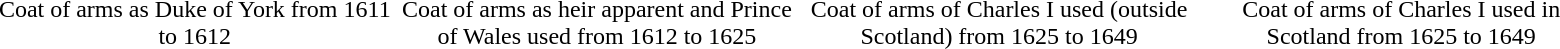<table border="0" align="center" width="85%">
<tr>
<th width=25%></th>
<th width=25%></th>
<th width=25%></th>
<th width=25%></th>
</tr>
<tr style="text-align: center;">
<td>Coat of arms as Duke of York from 1611 to 1612</td>
<td>Coat of arms as heir apparent and Prince of Wales used from 1612 to 1625</td>
<td>Coat of arms of Charles I used (outside Scotland) from 1625 to 1649</td>
<td>Coat of arms of Charles I used in Scotland from 1625 to 1649</td>
</tr>
</table>
